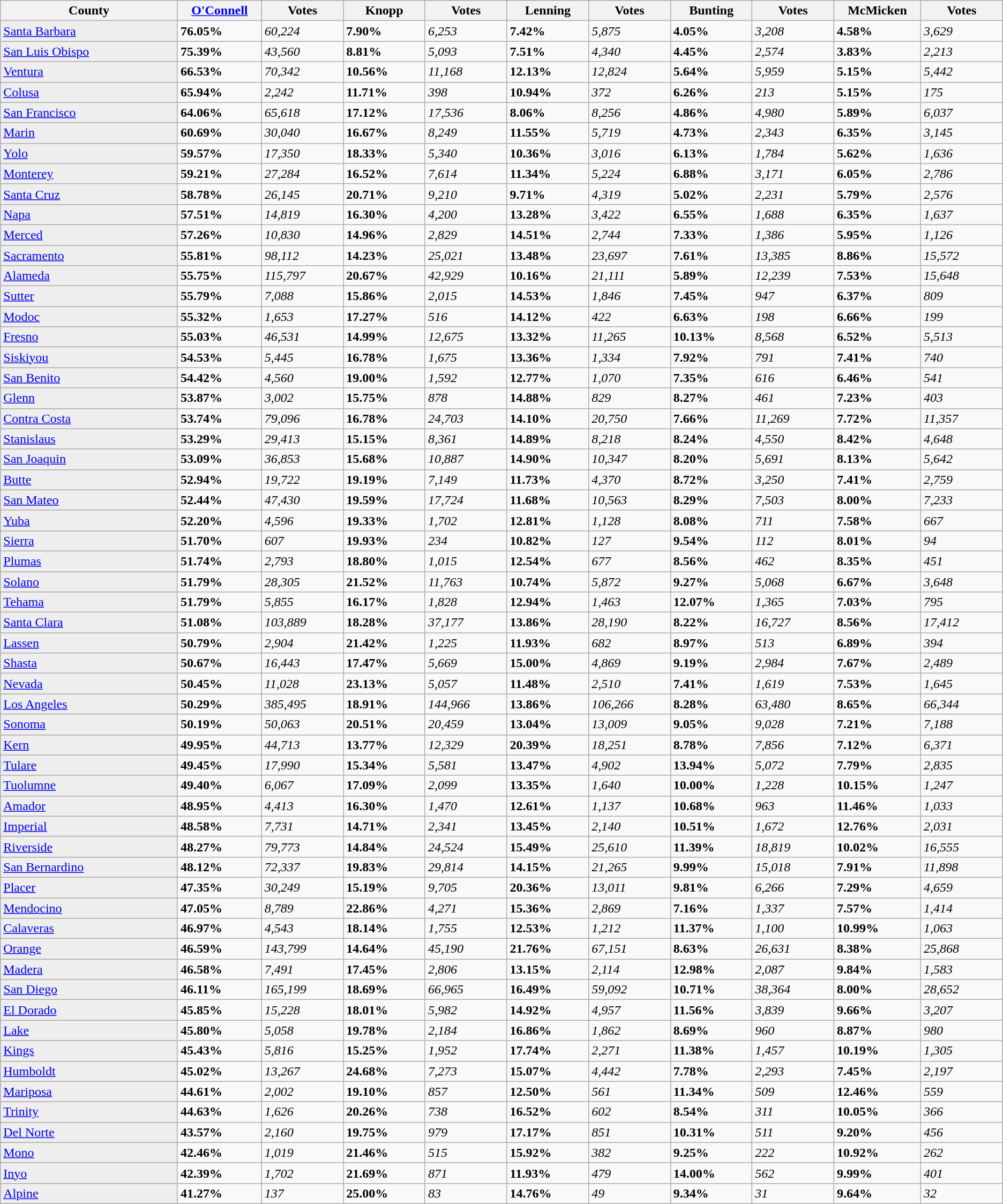<table class="wikitable sortable">
<tr>
<th width="13%">County</th>
<th width="6%"><a href='#'>O'Connell</a></th>
<th width="6%">Votes</th>
<th width="6%">Knopp</th>
<th width="6%">Votes</th>
<th width="6%">Lenning</th>
<th width="6%">Votes</th>
<th width="6%">Bunting</th>
<th width="6%">Votes</th>
<th width="6%">McMicken</th>
<th width="6%">Votes</th>
</tr>
<tr>
<td style="background:#eee"><a href='#'>Santa Barbara</a></td>
<td><strong>76.05%</strong></td>
<td><em>60,224</em></td>
<td><strong>7.90%</strong></td>
<td><em>6,253</em></td>
<td><strong>7.42%</strong></td>
<td><em>5,875</em></td>
<td><strong>4.05%</strong></td>
<td><em>3,208</em></td>
<td><strong>4.58%</strong></td>
<td><em>3,629</em></td>
</tr>
<tr>
<td style="background:#eee"><a href='#'>San Luis Obispo</a></td>
<td><strong>75.39%</strong></td>
<td><em>43,560</em></td>
<td><strong>8.81%</strong></td>
<td><em>5,093</em></td>
<td><strong>7.51%</strong></td>
<td><em>4,340</em></td>
<td><strong>4.45%</strong></td>
<td><em>2,574</em></td>
<td><strong>3.83%</strong></td>
<td><em>2,213</em></td>
</tr>
<tr>
<td style="background:#eee"><a href='#'>Ventura</a></td>
<td><strong>66.53%</strong></td>
<td><em>70,342</em></td>
<td><strong>10.56%</strong></td>
<td><em>11,168</em></td>
<td><strong>12.13%</strong></td>
<td><em>12,824</em></td>
<td><strong>5.64%</strong></td>
<td><em>5,959</em></td>
<td><strong>5.15%</strong></td>
<td><em>5,442</em></td>
</tr>
<tr>
<td style="background:#eee"><a href='#'>Colusa</a></td>
<td><strong>65.94%</strong></td>
<td><em>2,242</em></td>
<td><strong>11.71%</strong></td>
<td><em>398</em></td>
<td><strong>10.94%</strong></td>
<td><em>372</em></td>
<td><strong>6.26%</strong></td>
<td><em>213</em></td>
<td><strong>5.15%</strong></td>
<td><em>175</em></td>
</tr>
<tr>
<td style="background:#eee"><a href='#'>San Francisco</a></td>
<td><strong>64.06%</strong></td>
<td><em>65,618</em></td>
<td><strong>17.12%</strong></td>
<td><em>17,536</em></td>
<td><strong>8.06%</strong></td>
<td><em>8,256</em></td>
<td><strong>4.86%</strong></td>
<td><em>4,980</em></td>
<td><strong>5.89%</strong></td>
<td><em>6,037</em></td>
</tr>
<tr>
<td style="background:#eee"><a href='#'>Marin</a></td>
<td><strong>60.69%</strong></td>
<td><em>30,040</em></td>
<td><strong>16.67%</strong></td>
<td><em>8,249</em></td>
<td><strong>11.55%</strong></td>
<td><em>5,719</em></td>
<td><strong>4.73%</strong></td>
<td><em>2,343</em></td>
<td><strong>6.35%</strong></td>
<td><em>3,145</em></td>
</tr>
<tr>
<td style="background:#eee"><a href='#'>Yolo</a></td>
<td><strong>59.57%</strong></td>
<td><em>17,350</em></td>
<td><strong>18.33%</strong></td>
<td><em>5,340</em></td>
<td><strong>10.36%</strong></td>
<td><em>3,016</em></td>
<td><strong>6.13%</strong></td>
<td><em>1,784</em></td>
<td><strong>5.62%</strong></td>
<td><em>1,636</em></td>
</tr>
<tr>
<td style="background:#eee"><a href='#'>Monterey</a></td>
<td><strong>59.21%</strong></td>
<td><em>27,284</em></td>
<td><strong>16.52%</strong></td>
<td><em>7,614</em></td>
<td><strong>11.34%</strong></td>
<td><em>5,224</em></td>
<td><strong>6.88%</strong></td>
<td><em>3,171</em></td>
<td><strong>6.05%</strong></td>
<td><em>2,786</em></td>
</tr>
<tr>
<td style="background:#eee"><a href='#'>Santa Cruz</a></td>
<td><strong>58.78%</strong></td>
<td><em>26,145</em></td>
<td><strong>20.71%</strong></td>
<td><em>9,210</em></td>
<td><strong>9.71%</strong></td>
<td><em>4,319</em></td>
<td><strong>5.02%</strong></td>
<td><em>2,231</em></td>
<td><strong>5.79%</strong></td>
<td><em>2,576</em></td>
</tr>
<tr>
<td style="background:#eee"><a href='#'>Napa</a></td>
<td><strong>57.51%</strong></td>
<td><em>14,819</em></td>
<td><strong>16.30%</strong></td>
<td><em>4,200</em></td>
<td><strong>13.28%</strong></td>
<td><em>3,422</em></td>
<td><strong>6.55%</strong></td>
<td><em>1,688</em></td>
<td><strong>6.35%</strong></td>
<td><em>1,637</em></td>
</tr>
<tr>
<td style="background:#eee"><a href='#'>Merced</a></td>
<td><strong>57.26%</strong></td>
<td><em>10,830</em></td>
<td><strong>14.96%</strong></td>
<td><em>2,829</em></td>
<td><strong>14.51%</strong></td>
<td><em>2,744</em></td>
<td><strong>7.33%</strong></td>
<td><em>1,386</em></td>
<td><strong>5.95%</strong></td>
<td><em>1,126</em></td>
</tr>
<tr>
<td style="background:#eee"><a href='#'>Sacramento</a></td>
<td><strong>55.81%</strong></td>
<td><em>98,112</em></td>
<td><strong>14.23%</strong></td>
<td><em>25,021</em></td>
<td><strong>13.48%</strong></td>
<td><em>23,697</em></td>
<td><strong>7.61%</strong></td>
<td><em>13,385</em></td>
<td><strong>8.86%</strong></td>
<td><em>15,572</em></td>
</tr>
<tr>
<td style="background:#eee"><a href='#'>Alameda</a></td>
<td><strong>55.75%</strong></td>
<td><em>115,797</em></td>
<td><strong>20.67%</strong></td>
<td><em>42,929</em></td>
<td><strong>10.16%</strong></td>
<td><em>21,111</em></td>
<td><strong>5.89%</strong></td>
<td><em>12,239</em></td>
<td><strong>7.53%</strong></td>
<td><em>15,648</em></td>
</tr>
<tr>
<td style="background:#eee"><a href='#'>Sutter</a></td>
<td><strong>55.79%</strong></td>
<td><em>7,088</em></td>
<td><strong>15.86%</strong></td>
<td><em>2,015</em></td>
<td><strong>14.53%</strong></td>
<td><em>1,846</em></td>
<td><strong>7.45%</strong></td>
<td><em>947</em></td>
<td><strong>6.37%</strong></td>
<td><em>809</em></td>
</tr>
<tr>
<td style="background:#eee"><a href='#'>Modoc</a></td>
<td><strong>55.32%</strong></td>
<td><em>1,653</em></td>
<td><strong>17.27%</strong></td>
<td><em>516</em></td>
<td><strong>14.12%</strong></td>
<td><em>422</em></td>
<td><strong>6.63%</strong></td>
<td><em>198</em></td>
<td><strong>6.66%</strong></td>
<td><em>199</em></td>
</tr>
<tr>
<td style="background:#eee"><a href='#'>Fresno</a></td>
<td><strong>55.03%</strong></td>
<td><em>46,531</em></td>
<td><strong>14.99%</strong></td>
<td><em>12,675</em></td>
<td><strong>13.32%</strong></td>
<td><em>11,265</em></td>
<td><strong>10.13%</strong></td>
<td><em>8,568</em></td>
<td><strong>6.52%</strong></td>
<td><em>5,513</em></td>
</tr>
<tr>
<td style="background:#eee"><a href='#'>Siskiyou</a></td>
<td><strong>54.53%</strong></td>
<td><em>5,445</em></td>
<td><strong>16.78%</strong></td>
<td><em>1,675</em></td>
<td><strong>13.36%</strong></td>
<td><em>1,334</em></td>
<td><strong>7.92%</strong></td>
<td><em>791</em></td>
<td><strong>7.41%</strong></td>
<td><em>740</em></td>
</tr>
<tr>
<td style="background:#eee"><a href='#'>San Benito</a></td>
<td><strong>54.42%</strong></td>
<td><em>4,560</em></td>
<td><strong>19.00%</strong></td>
<td><em>1,592</em></td>
<td><strong>12.77%</strong></td>
<td><em>1,070</em></td>
<td><strong>7.35%</strong></td>
<td><em>616</em></td>
<td><strong>6.46%</strong></td>
<td><em>541</em></td>
</tr>
<tr>
<td style="background:#eee"><a href='#'>Glenn</a></td>
<td><strong>53.87%</strong></td>
<td><em>3,002</em></td>
<td><strong>15.75%</strong></td>
<td><em>878</em></td>
<td><strong>14.88%</strong></td>
<td><em>829</em></td>
<td><strong>8.27%</strong></td>
<td><em>461</em></td>
<td><strong>7.23%</strong></td>
<td><em>403</em></td>
</tr>
<tr>
<td style="background:#eee"><a href='#'>Contra Costa</a></td>
<td><strong>53.74%</strong></td>
<td><em>79,096</em></td>
<td><strong>16.78%</strong></td>
<td><em>24,703</em></td>
<td><strong>14.10%</strong></td>
<td><em>20,750</em></td>
<td><strong>7.66%</strong></td>
<td><em>11,269</em></td>
<td><strong>7.72%</strong></td>
<td><em>11,357</em></td>
</tr>
<tr>
<td style="background:#eee"><a href='#'>Stanislaus</a></td>
<td><strong>53.29%</strong></td>
<td><em>29,413</em></td>
<td><strong>15.15%</strong></td>
<td><em>8,361</em></td>
<td><strong>14.89%</strong></td>
<td><em>8,218</em></td>
<td><strong>8.24%</strong></td>
<td><em>4,550</em></td>
<td><strong>8.42%</strong></td>
<td><em>4,648</em></td>
</tr>
<tr>
<td style="background:#eee"><a href='#'>San Joaquin</a></td>
<td><strong>53.09%</strong></td>
<td><em>36,853</em></td>
<td><strong>15.68%</strong></td>
<td><em>10,887</em></td>
<td><strong>14.90%</strong></td>
<td><em>10,347</em></td>
<td><strong>8.20%</strong></td>
<td><em>5,691</em></td>
<td><strong>8.13%</strong></td>
<td><em>5,642</em></td>
</tr>
<tr>
<td style="background:#eee"><a href='#'>Butte</a></td>
<td><strong>52.94%</strong></td>
<td><em>19,722</em></td>
<td><strong>19.19%</strong></td>
<td><em>7,149</em></td>
<td><strong>11.73%</strong></td>
<td><em>4,370</em></td>
<td><strong>8.72%</strong></td>
<td><em>3,250</em></td>
<td><strong>7.41%</strong></td>
<td><em>2,759</em></td>
</tr>
<tr>
<td style="background:#eee"><a href='#'>San Mateo</a></td>
<td><strong>52.44%</strong></td>
<td><em>47,430</em></td>
<td><strong>19.59%</strong></td>
<td><em>17,724</em></td>
<td><strong>11.68%</strong></td>
<td><em>10,563</em></td>
<td><strong>8.29%</strong></td>
<td><em>7,503</em></td>
<td><strong>8.00%</strong></td>
<td><em>7,233</em></td>
</tr>
<tr>
<td style="background:#eee"><a href='#'>Yuba</a></td>
<td><strong>52.20%</strong></td>
<td><em>4,596</em></td>
<td><strong>19.33%</strong></td>
<td><em>1,702</em></td>
<td><strong>12.81%</strong></td>
<td><em>1,128</em></td>
<td><strong>8.08%</strong></td>
<td><em>711</em></td>
<td><strong>7.58%</strong></td>
<td><em>667</em></td>
</tr>
<tr>
<td style="background:#eee"><a href='#'>Sierra</a></td>
<td><strong>51.70%</strong></td>
<td><em>607</em></td>
<td><strong>19.93%</strong></td>
<td><em>234</em></td>
<td><strong>10.82%</strong></td>
<td><em>127</em></td>
<td><strong>9.54%</strong></td>
<td><em>112</em></td>
<td><strong>8.01%</strong></td>
<td><em>94</em></td>
</tr>
<tr>
<td style="background:#eee"><a href='#'>Plumas</a></td>
<td><strong>51.74%</strong></td>
<td><em>2,793</em></td>
<td><strong>18.80%</strong></td>
<td><em>1,015</em></td>
<td><strong>12.54%</strong></td>
<td><em>677</em></td>
<td><strong>8.56%</strong></td>
<td><em>462</em></td>
<td><strong>8.35%</strong></td>
<td><em>451</em></td>
</tr>
<tr>
<td style="background:#eee"><a href='#'>Solano</a></td>
<td><strong>51.79%</strong></td>
<td><em>28,305</em></td>
<td><strong>21.52%</strong></td>
<td><em>11,763</em></td>
<td><strong>10.74%</strong></td>
<td><em>5,872</em></td>
<td><strong>9.27%</strong></td>
<td><em>5,068</em></td>
<td><strong>6.67%</strong></td>
<td><em>3,648</em></td>
</tr>
<tr>
<td style="background:#eee"><a href='#'>Tehama</a></td>
<td><strong>51.79%</strong></td>
<td><em>5,855</em></td>
<td><strong>16.17%</strong></td>
<td><em>1,828</em></td>
<td><strong>12.94%</strong></td>
<td><em>1,463</em></td>
<td><strong>12.07%</strong></td>
<td><em>1,365</em></td>
<td><strong>7.03%</strong></td>
<td><em>795</em></td>
</tr>
<tr>
<td style="background:#eee"><a href='#'>Santa Clara</a></td>
<td><strong>51.08%</strong></td>
<td><em>103,889</em></td>
<td><strong>18.28%</strong></td>
<td><em>37,177</em></td>
<td><strong>13.86%</strong></td>
<td><em>28,190</em></td>
<td><strong>8.22%</strong></td>
<td><em>16,727</em></td>
<td><strong>8.56%</strong></td>
<td><em>17,412</em></td>
</tr>
<tr>
<td style="background:#eee"><a href='#'>Lassen</a></td>
<td><strong>50.79%</strong></td>
<td><em>2,904</em></td>
<td><strong>21.42%</strong></td>
<td><em>1,225</em></td>
<td><strong>11.93%</strong></td>
<td><em>682</em></td>
<td><strong>8.97%</strong></td>
<td><em>513</em></td>
<td><strong>6.89%</strong></td>
<td><em>394</em></td>
</tr>
<tr>
<td style="background:#eee"><a href='#'>Shasta</a></td>
<td><strong>50.67%</strong></td>
<td><em>16,443</em></td>
<td><strong>17.47%</strong></td>
<td><em>5,669</em></td>
<td><strong>15.00%</strong></td>
<td><em>4,869</em></td>
<td><strong>9.19%</strong></td>
<td><em>2,984</em></td>
<td><strong>7.67%</strong></td>
<td><em>2,489</em></td>
</tr>
<tr>
<td style="background:#eee"><a href='#'>Nevada</a></td>
<td><strong>50.45%</strong></td>
<td><em>11,028</em></td>
<td><strong>23.13%</strong></td>
<td><em>5,057</em></td>
<td><strong>11.48%</strong></td>
<td><em>2,510</em></td>
<td><strong>7.41%</strong></td>
<td><em>1,619</em></td>
<td><strong>7.53%</strong></td>
<td><em>1,645</em></td>
</tr>
<tr>
<td style="background:#eee"><a href='#'>Los Angeles</a></td>
<td><strong>50.29%</strong></td>
<td><em>385,495</em></td>
<td><strong>18.91%</strong></td>
<td><em>144,966</em></td>
<td><strong>13.86%</strong></td>
<td><em>106,266</em></td>
<td><strong>8.28%</strong></td>
<td><em>63,480</em></td>
<td><strong>8.65%</strong></td>
<td><em>66,344</em></td>
</tr>
<tr>
<td style="background:#eee"><a href='#'>Sonoma</a></td>
<td><strong>50.19%</strong></td>
<td><em>50,063</em></td>
<td><strong>20.51%</strong></td>
<td><em>20,459</em></td>
<td><strong>13.04%</strong></td>
<td><em>13,009</em></td>
<td><strong>9.05%</strong></td>
<td><em>9,028</em></td>
<td><strong>7.21%</strong></td>
<td><em>7,188</em></td>
</tr>
<tr>
<td style="background:#eee"><a href='#'>Kern</a></td>
<td><strong>49.95%</strong></td>
<td><em>44,713</em></td>
<td><strong>13.77%</strong></td>
<td><em>12,329</em></td>
<td><strong>20.39%</strong></td>
<td><em>18,251</em></td>
<td><strong>8.78%</strong></td>
<td><em>7,856</em></td>
<td><strong>7.12%</strong></td>
<td><em>6,371</em></td>
</tr>
<tr>
<td style="background:#eee"><a href='#'>Tulare</a></td>
<td><strong>49.45%</strong></td>
<td><em>17,990</em></td>
<td><strong>15.34%</strong></td>
<td><em>5,581</em></td>
<td><strong>13.47%</strong></td>
<td><em>4,902</em></td>
<td><strong>13.94%</strong></td>
<td><em>5,072</em></td>
<td><strong>7.79%</strong></td>
<td><em>2,835</em></td>
</tr>
<tr>
<td style="background:#eee"><a href='#'>Tuolumne</a></td>
<td><strong>49.40%</strong></td>
<td><em>6,067</em></td>
<td><strong>17.09%</strong></td>
<td><em>2,099</em></td>
<td><strong>13.35%</strong></td>
<td><em>1,640</em></td>
<td><strong>10.00%</strong></td>
<td><em>1,228</em></td>
<td><strong>10.15%</strong></td>
<td><em>1,247</em></td>
</tr>
<tr>
<td style="background:#eee"><a href='#'>Amador</a></td>
<td><strong>48.95%</strong></td>
<td><em>4,413</em></td>
<td><strong>16.30%</strong></td>
<td><em>1,470</em></td>
<td><strong>12.61%</strong></td>
<td><em>1,137</em></td>
<td><strong>10.68%</strong></td>
<td><em>963</em></td>
<td><strong>11.46%</strong></td>
<td><em>1,033</em></td>
</tr>
<tr>
<td style="background:#eee"><a href='#'>Imperial</a></td>
<td><strong>48.58%</strong></td>
<td><em>7,731</em></td>
<td><strong>14.71%</strong></td>
<td><em>2,341</em></td>
<td><strong>13.45%</strong></td>
<td><em>2,140</em></td>
<td><strong>10.51%</strong></td>
<td><em>1,672</em></td>
<td><strong>12.76%</strong></td>
<td><em>2,031</em></td>
</tr>
<tr>
<td style="background:#eee"><a href='#'>Riverside</a></td>
<td><strong>48.27%</strong></td>
<td><em>79,773</em></td>
<td><strong>14.84%</strong></td>
<td><em>24,524</em></td>
<td><strong>15.49%</strong></td>
<td><em>25,610</em></td>
<td><strong>11.39%</strong></td>
<td><em>18,819</em></td>
<td><strong>10.02%</strong></td>
<td><em>16,555</em></td>
</tr>
<tr>
<td style="background:#eee"><a href='#'>San Bernardino</a></td>
<td><strong>48.12%</strong></td>
<td><em>72,337</em></td>
<td><strong>19.83%</strong></td>
<td><em>29,814</em></td>
<td><strong>14.15%</strong></td>
<td><em>21,265</em></td>
<td><strong>9.99%</strong></td>
<td><em>15,018</em></td>
<td><strong>7.91%</strong></td>
<td><em>11,898</em></td>
</tr>
<tr>
<td style="background:#eee"><a href='#'>Placer</a></td>
<td><strong>47.35%</strong></td>
<td><em>30,249</em></td>
<td><strong>15.19%</strong></td>
<td><em>9,705</em></td>
<td><strong>20.36%</strong></td>
<td><em>13,011</em></td>
<td><strong>9.81%</strong></td>
<td><em>6,266</em></td>
<td><strong>7.29%</strong></td>
<td><em>4,659</em></td>
</tr>
<tr>
<td style="background:#eee"><a href='#'>Mendocino</a></td>
<td><strong>47.05%</strong></td>
<td><em>8,789</em></td>
<td><strong>22.86%</strong></td>
<td><em>4,271</em></td>
<td><strong>15.36%</strong></td>
<td><em>2,869</em></td>
<td><strong>7.16%</strong></td>
<td><em>1,337</em></td>
<td><strong>7.57%</strong></td>
<td><em>1,414</em></td>
</tr>
<tr>
<td style="background:#eee"><a href='#'>Calaveras</a></td>
<td><strong>46.97%</strong></td>
<td><em>4,543</em></td>
<td><strong>18.14%</strong></td>
<td><em>1,755</em></td>
<td><strong>12.53%</strong></td>
<td><em>1,212</em></td>
<td><strong>11.37%</strong></td>
<td><em>1,100</em></td>
<td><strong>10.99%</strong></td>
<td><em>1,063</em></td>
</tr>
<tr>
<td style="background:#eee"><a href='#'>Orange</a></td>
<td><strong>46.59%</strong></td>
<td><em>143,799</em></td>
<td><strong>14.64%</strong></td>
<td><em>45,190</em></td>
<td><strong>21.76%</strong></td>
<td><em>67,151</em></td>
<td><strong>8.63%</strong></td>
<td><em>26,631</em></td>
<td><strong>8.38%</strong></td>
<td><em>25,868</em></td>
</tr>
<tr>
<td style="background:#eee"><a href='#'>Madera</a></td>
<td><strong>46.58%</strong></td>
<td><em>7,491</em></td>
<td><strong>17.45%</strong></td>
<td><em>2,806</em></td>
<td><strong>13.15%</strong></td>
<td><em>2,114</em></td>
<td><strong>12.98%</strong></td>
<td><em>2,087</em></td>
<td><strong>9.84%</strong></td>
<td><em>1,583</em></td>
</tr>
<tr>
<td style="background:#eee"><a href='#'>San Diego</a></td>
<td><strong>46.11%</strong></td>
<td><em>165,199</em></td>
<td><strong>18.69%</strong></td>
<td><em>66,965</em></td>
<td><strong>16.49%</strong></td>
<td><em>59,092</em></td>
<td><strong>10.71%</strong></td>
<td><em>38,364</em></td>
<td><strong>8.00%</strong></td>
<td><em>28,652</em></td>
</tr>
<tr>
<td style="background:#eee"><a href='#'>El Dorado</a></td>
<td><strong>45.85%</strong></td>
<td><em>15,228</em></td>
<td><strong>18.01%</strong></td>
<td><em>5,982</em></td>
<td><strong>14.92%</strong></td>
<td><em>4,957</em></td>
<td><strong>11.56%</strong></td>
<td><em>3,839</em></td>
<td><strong>9.66%</strong></td>
<td><em>3,207</em></td>
</tr>
<tr>
<td style="background:#eee"><a href='#'>Lake</a></td>
<td><strong>45.80%</strong></td>
<td><em>5,058</em></td>
<td><strong>19.78%</strong></td>
<td><em>2,184</em></td>
<td><strong>16.86%</strong></td>
<td><em>1,862</em></td>
<td><strong>8.69%</strong></td>
<td><em>960</em></td>
<td><strong>8.87%</strong></td>
<td><em>980</em></td>
</tr>
<tr>
<td style="background:#eee"><a href='#'>Kings</a></td>
<td><strong>45.43%</strong></td>
<td><em>5,816</em></td>
<td><strong>15.25%</strong></td>
<td><em>1,952</em></td>
<td><strong>17.74%</strong></td>
<td><em>2,271</em></td>
<td><strong>11.38%</strong></td>
<td><em>1,457</em></td>
<td><strong>10.19%</strong></td>
<td><em>1,305</em></td>
</tr>
<tr>
<td style="background:#eee"><a href='#'>Humboldt</a></td>
<td><strong>45.02%</strong></td>
<td><em>13,267</em></td>
<td><strong>24.68%</strong></td>
<td><em>7,273</em></td>
<td><strong>15.07%</strong></td>
<td><em>4,442</em></td>
<td><strong>7.78%</strong></td>
<td><em>2,293</em></td>
<td><strong>7.45%</strong></td>
<td><em>2,197</em></td>
</tr>
<tr>
<td style="background:#eee"><a href='#'>Mariposa</a></td>
<td><strong>44.61%</strong></td>
<td><em>2,002</em></td>
<td><strong>19.10%</strong></td>
<td><em>857</em></td>
<td><strong>12.50%</strong></td>
<td><em>561</em></td>
<td><strong>11.34%</strong></td>
<td><em>509</em></td>
<td><strong>12.46%</strong></td>
<td><em>559</em></td>
</tr>
<tr>
<td style="background:#eee"><a href='#'>Trinity</a></td>
<td><strong>44.63%</strong></td>
<td><em>1,626</em></td>
<td><strong>20.26%</strong></td>
<td><em>738</em></td>
<td><strong>16.52%</strong></td>
<td><em>602</em></td>
<td><strong>8.54%</strong></td>
<td><em>311</em></td>
<td><strong>10.05%</strong></td>
<td><em>366</em></td>
</tr>
<tr>
<td style="background:#eee"><a href='#'>Del Norte</a></td>
<td><strong>43.57%</strong></td>
<td><em>2,160</em></td>
<td><strong>19.75%</strong></td>
<td><em>979</em></td>
<td><strong>17.17%</strong></td>
<td><em>851</em></td>
<td><strong>10.31%</strong></td>
<td><em>511</em></td>
<td><strong>9.20%</strong></td>
<td><em>456</em></td>
</tr>
<tr>
<td style="background:#eee"><a href='#'>Mono</a></td>
<td><strong>42.46%</strong></td>
<td><em>1,019</em></td>
<td><strong>21.46%</strong></td>
<td><em>515</em></td>
<td><strong>15.92%</strong></td>
<td><em>382</em></td>
<td><strong>9.25%</strong></td>
<td><em>222</em></td>
<td><strong>10.92%</strong></td>
<td><em>262</em></td>
</tr>
<tr>
<td style="background:#eee"><a href='#'>Inyo</a></td>
<td><strong>42.39%</strong></td>
<td><em>1,702</em></td>
<td><strong>21.69%</strong></td>
<td><em>871</em></td>
<td><strong>11.93%</strong></td>
<td><em>479</em></td>
<td><strong>14.00%</strong></td>
<td><em>562</em></td>
<td><strong>9.99%</strong></td>
<td><em>401</em></td>
</tr>
<tr>
<td style="background:#eee"><a href='#'>Alpine</a></td>
<td><strong>41.27%</strong></td>
<td><em>137</em></td>
<td><strong>25.00%</strong></td>
<td><em>83</em></td>
<td><strong>14.76%</strong></td>
<td><em>49</em></td>
<td><strong>9.34%</strong></td>
<td><em>31</em></td>
<td><strong>9.64%</strong></td>
<td><em>32</em></td>
</tr>
</table>
